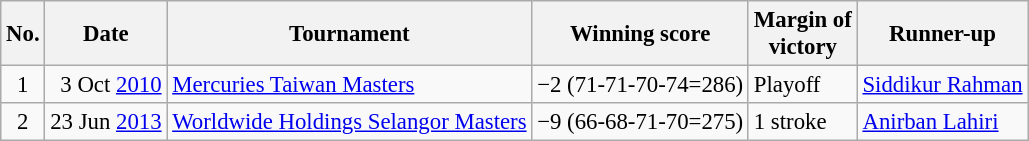<table class="wikitable" style="font-size:95%;">
<tr>
<th>No.</th>
<th>Date</th>
<th>Tournament</th>
<th>Winning score</th>
<th>Margin of<br>victory</th>
<th>Runner-up</th>
</tr>
<tr>
<td align=center>1</td>
<td align=right>3 Oct <a href='#'>2010</a></td>
<td><a href='#'>Mercuries Taiwan Masters</a></td>
<td>−2 (71-71-70-74=286)</td>
<td>Playoff</td>
<td> <a href='#'>Siddikur Rahman</a></td>
</tr>
<tr>
<td align=center>2</td>
<td align=right>23 Jun <a href='#'>2013</a></td>
<td><a href='#'>Worldwide Holdings Selangor Masters</a></td>
<td>−9 (66-68-71-70=275)</td>
<td>1 stroke</td>
<td> <a href='#'>Anirban Lahiri</a></td>
</tr>
</table>
